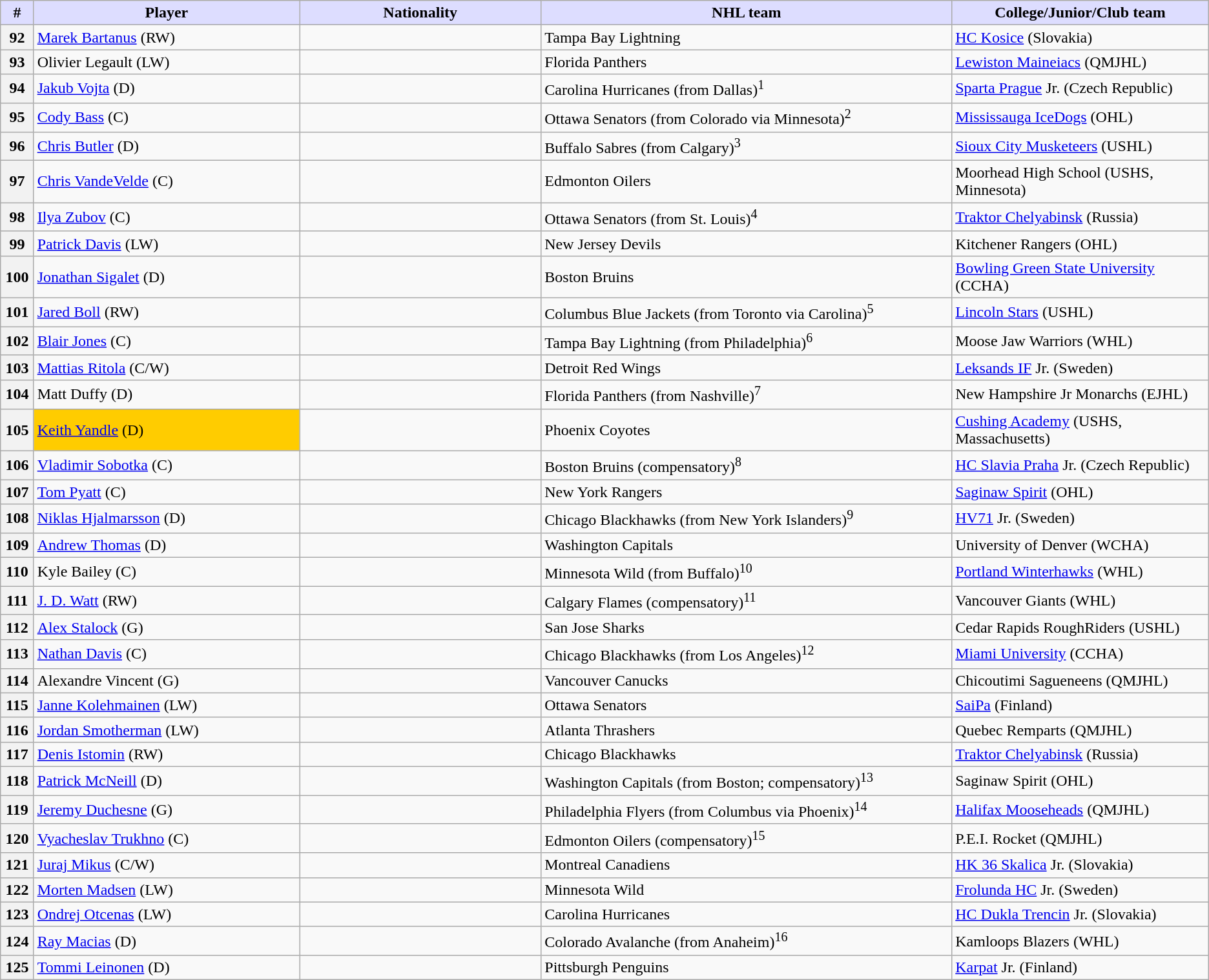<table class="wikitable">
<tr>
<th style="background:#ddf; width:2.75%;">#</th>
<th style="background:#ddf; width:22.0%;">Player</th>
<th style="background:#ddf; width:20.0%;">Nationality</th>
<th style="background:#ddf; width:34.0%;">NHL team</th>
<th style="background:#ddf; width:100.0%;">College/Junior/Club team</th>
</tr>
<tr>
<th>92</th>
<td><a href='#'>Marek Bartanus</a> (RW)</td>
<td></td>
<td>Tampa Bay Lightning</td>
<td><a href='#'>HC Kosice</a> (Slovakia)</td>
</tr>
<tr>
<th>93</th>
<td>Olivier Legault (LW)</td>
<td></td>
<td>Florida Panthers</td>
<td><a href='#'>Lewiston Maineiacs</a> (QMJHL)</td>
</tr>
<tr>
<th>94</th>
<td><a href='#'>Jakub Vojta</a> (D)</td>
<td></td>
<td>Carolina Hurricanes (from Dallas)<sup>1</sup></td>
<td><a href='#'>Sparta Prague</a> Jr. (Czech Republic)</td>
</tr>
<tr>
<th>95</th>
<td><a href='#'>Cody Bass</a> (C)</td>
<td></td>
<td>Ottawa Senators (from Colorado via Minnesota)<sup>2</sup></td>
<td><a href='#'>Mississauga IceDogs</a> (OHL)</td>
</tr>
<tr>
<th>96</th>
<td><a href='#'>Chris Butler</a> (D)</td>
<td></td>
<td>Buffalo Sabres (from Calgary)<sup>3</sup></td>
<td><a href='#'>Sioux City Musketeers</a> (USHL)</td>
</tr>
<tr>
<th>97</th>
<td><a href='#'>Chris VandeVelde</a> (C)</td>
<td></td>
<td>Edmonton Oilers</td>
<td>Moorhead High School (USHS, Minnesota)</td>
</tr>
<tr>
<th>98</th>
<td><a href='#'>Ilya Zubov</a> (C)</td>
<td></td>
<td>Ottawa Senators (from St. Louis)<sup>4</sup></td>
<td><a href='#'>Traktor Chelyabinsk</a> (Russia)</td>
</tr>
<tr>
<th>99</th>
<td><a href='#'>Patrick Davis</a> (LW)</td>
<td></td>
<td>New Jersey Devils</td>
<td>Kitchener Rangers (OHL)</td>
</tr>
<tr>
<th>100</th>
<td><a href='#'>Jonathan Sigalet</a> (D)</td>
<td></td>
<td>Boston Bruins</td>
<td><a href='#'>Bowling Green State University</a> (CCHA)</td>
</tr>
<tr>
<th>101</th>
<td><a href='#'>Jared Boll</a> (RW)</td>
<td></td>
<td>Columbus Blue Jackets (from Toronto via Carolina)<sup>5</sup></td>
<td><a href='#'>Lincoln Stars</a> (USHL)</td>
</tr>
<tr>
<th>102</th>
<td><a href='#'>Blair Jones</a> (C)</td>
<td></td>
<td>Tampa Bay Lightning (from Philadelphia)<sup>6</sup></td>
<td>Moose Jaw Warriors (WHL)</td>
</tr>
<tr>
<th>103</th>
<td><a href='#'>Mattias Ritola</a> (C/W)</td>
<td></td>
<td>Detroit Red Wings</td>
<td><a href='#'>Leksands IF</a> Jr. (Sweden)</td>
</tr>
<tr>
<th>104</th>
<td>Matt Duffy (D)</td>
<td></td>
<td>Florida Panthers (from Nashville)<sup>7</sup></td>
<td>New Hampshire Jr Monarchs (EJHL)</td>
</tr>
<tr>
<th>105</th>
<td bgcolor="#FFCC00"><a href='#'>Keith Yandle</a> (D)</td>
<td></td>
<td>Phoenix Coyotes</td>
<td><a href='#'>Cushing Academy</a> (USHS, Massachusetts)</td>
</tr>
<tr>
<th>106</th>
<td><a href='#'>Vladimir Sobotka</a> (C)</td>
<td></td>
<td>Boston Bruins (compensatory)<sup>8</sup></td>
<td><a href='#'>HC Slavia Praha</a> Jr. (Czech Republic)</td>
</tr>
<tr>
<th>107</th>
<td><a href='#'>Tom Pyatt</a> (C)</td>
<td></td>
<td>New York Rangers</td>
<td><a href='#'>Saginaw Spirit</a> (OHL)</td>
</tr>
<tr>
<th>108</th>
<td><a href='#'>Niklas Hjalmarsson</a> (D)</td>
<td></td>
<td>Chicago Blackhawks (from New York Islanders)<sup>9</sup></td>
<td><a href='#'>HV71</a> Jr. (Sweden)</td>
</tr>
<tr>
<th>109</th>
<td><a href='#'>Andrew Thomas</a> (D)</td>
<td></td>
<td>Washington Capitals</td>
<td>University of Denver (WCHA)</td>
</tr>
<tr>
<th>110</th>
<td>Kyle Bailey (C)</td>
<td></td>
<td>Minnesota Wild (from Buffalo)<sup>10</sup></td>
<td><a href='#'>Portland Winterhawks</a> (WHL)</td>
</tr>
<tr>
<th>111</th>
<td><a href='#'>J. D. Watt</a> (RW)</td>
<td></td>
<td>Calgary Flames (compensatory)<sup>11</sup></td>
<td>Vancouver Giants (WHL)</td>
</tr>
<tr>
<th>112</th>
<td><a href='#'>Alex Stalock</a> (G)</td>
<td></td>
<td>San Jose Sharks</td>
<td>Cedar Rapids RoughRiders (USHL)</td>
</tr>
<tr>
<th>113</th>
<td><a href='#'>Nathan Davis</a> (C)</td>
<td></td>
<td>Chicago Blackhawks (from Los Angeles)<sup>12</sup></td>
<td><a href='#'>Miami University</a> (CCHA)</td>
</tr>
<tr>
<th>114</th>
<td>Alexandre Vincent (G)</td>
<td></td>
<td>Vancouver Canucks</td>
<td>Chicoutimi Sagueneens (QMJHL)</td>
</tr>
<tr>
<th>115</th>
<td><a href='#'>Janne Kolehmainen</a> (LW)</td>
<td></td>
<td>Ottawa Senators</td>
<td><a href='#'>SaiPa</a> (Finland)</td>
</tr>
<tr>
<th>116</th>
<td><a href='#'>Jordan Smotherman</a> (LW)</td>
<td></td>
<td>Atlanta Thrashers</td>
<td>Quebec Remparts (QMJHL)</td>
</tr>
<tr>
<th>117</th>
<td><a href='#'>Denis Istomin</a> (RW)</td>
<td></td>
<td>Chicago Blackhawks</td>
<td><a href='#'>Traktor Chelyabinsk</a> (Russia)</td>
</tr>
<tr>
<th>118</th>
<td><a href='#'>Patrick McNeill</a> (D)</td>
<td></td>
<td>Washington Capitals (from Boston; compensatory)<sup>13</sup></td>
<td>Saginaw Spirit (OHL)</td>
</tr>
<tr>
<th>119</th>
<td><a href='#'>Jeremy Duchesne</a> (G)</td>
<td></td>
<td>Philadelphia Flyers (from Columbus via Phoenix)<sup>14</sup></td>
<td><a href='#'>Halifax Mooseheads</a> (QMJHL)</td>
</tr>
<tr>
<th>120</th>
<td><a href='#'>Vyacheslav Trukhno</a> (C)</td>
<td></td>
<td>Edmonton Oilers (compensatory)<sup>15</sup></td>
<td>P.E.I. Rocket (QMJHL)</td>
</tr>
<tr>
<th>121</th>
<td><a href='#'>Juraj Mikus</a> (C/W)</td>
<td></td>
<td>Montreal Canadiens</td>
<td><a href='#'>HK 36 Skalica</a> Jr. (Slovakia)</td>
</tr>
<tr>
<th>122</th>
<td><a href='#'>Morten Madsen</a> (LW)</td>
<td></td>
<td>Minnesota Wild</td>
<td><a href='#'>Frolunda HC</a> Jr. (Sweden)</td>
</tr>
<tr>
<th>123</th>
<td><a href='#'>Ondrej Otcenas</a> (LW)</td>
<td></td>
<td>Carolina Hurricanes</td>
<td><a href='#'>HC Dukla Trencin</a> Jr. (Slovakia)</td>
</tr>
<tr>
<th>124</th>
<td><a href='#'>Ray Macias</a> (D)</td>
<td></td>
<td>Colorado Avalanche (from Anaheim)<sup>16</sup></td>
<td>Kamloops Blazers (WHL)</td>
</tr>
<tr>
<th>125</th>
<td><a href='#'>Tommi Leinonen</a> (D)</td>
<td></td>
<td>Pittsburgh Penguins</td>
<td><a href='#'>Karpat</a> Jr. (Finland)</td>
</tr>
</table>
